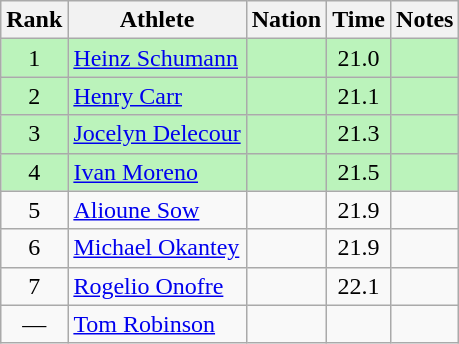<table class="wikitable sortable" style="text-align:center">
<tr>
<th>Rank</th>
<th>Athlete</th>
<th>Nation</th>
<th>Time</th>
<th>Notes</th>
</tr>
<tr bgcolor=bbf3bb>
<td>1</td>
<td align=left><a href='#'>Heinz Schumann</a></td>
<td align=left></td>
<td>21.0</td>
<td></td>
</tr>
<tr bgcolor=bbf3bb>
<td>2</td>
<td align=left><a href='#'>Henry Carr</a></td>
<td align=left></td>
<td>21.1</td>
<td></td>
</tr>
<tr bgcolor=bbf3bb>
<td>3</td>
<td align=left><a href='#'>Jocelyn Delecour</a></td>
<td align=left></td>
<td>21.3</td>
<td></td>
</tr>
<tr bgcolor=bbf3bb>
<td>4</td>
<td align=left><a href='#'>Ivan Moreno</a></td>
<td align=left></td>
<td>21.5</td>
<td></td>
</tr>
<tr>
<td>5</td>
<td align=left><a href='#'>Alioune Sow</a></td>
<td align=left></td>
<td>21.9</td>
<td></td>
</tr>
<tr>
<td>6</td>
<td align=left><a href='#'>Michael Okantey</a></td>
<td align=left></td>
<td>21.9</td>
<td></td>
</tr>
<tr>
<td>7</td>
<td align=left><a href='#'>Rogelio Onofre</a></td>
<td align=left></td>
<td>22.1</td>
<td></td>
</tr>
<tr>
<td data-sort-value=8>—</td>
<td align=left><a href='#'>Tom Robinson</a></td>
<td align=left></td>
<td data-sort-value=99.9></td>
<td></td>
</tr>
</table>
